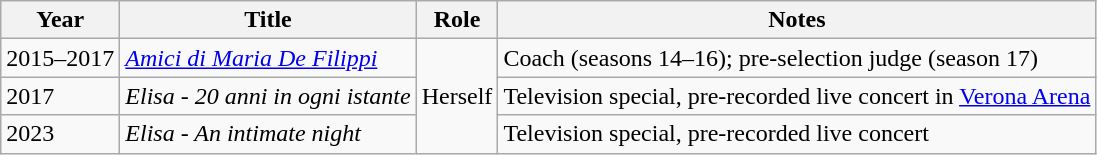<table class="wikitable">
<tr>
<th>Year</th>
<th>Title</th>
<th>Role</th>
<th>Notes</th>
</tr>
<tr>
<td>2015–2017</td>
<td><em><a href='#'>Amici di Maria De Filippi</a></em></td>
<td rowspan="3">Herself</td>
<td>Coach (seasons 14–16); pre-selection judge (season 17)</td>
</tr>
<tr>
<td>2017</td>
<td><em>Elisa - 20 anni in ogni istante</em></td>
<td>Television special, pre-recorded live concert in <a href='#'>Verona Arena</a></td>
</tr>
<tr>
<td>2023</td>
<td><em>Elisa - An intimate night</em></td>
<td>Television special, pre-recorded live concert</td>
</tr>
</table>
